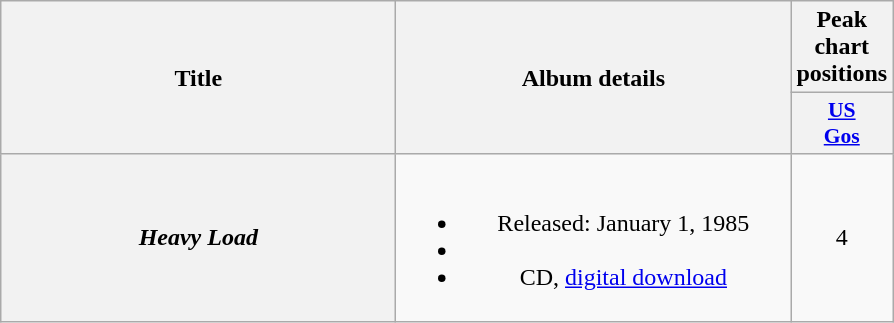<table class="wikitable plainrowheaders" style="text-align:center;">
<tr>
<th scope="col" rowspan="2" style="width:16em;">Title</th>
<th scope="col" rowspan="2" style="width:16em;">Album details</th>
<th scope="col" colspan="1">Peak chart positions</th>
</tr>
<tr>
<th style="width:3em; font-size:90%"><a href='#'>US<br>Gos</a></th>
</tr>
<tr>
<th scope="row"><em>Heavy Load</em></th>
<td><br><ul><li>Released: January 1, 1985</li><li></li><li>CD, <a href='#'>digital download</a></li></ul></td>
<td>4</td>
</tr>
</table>
